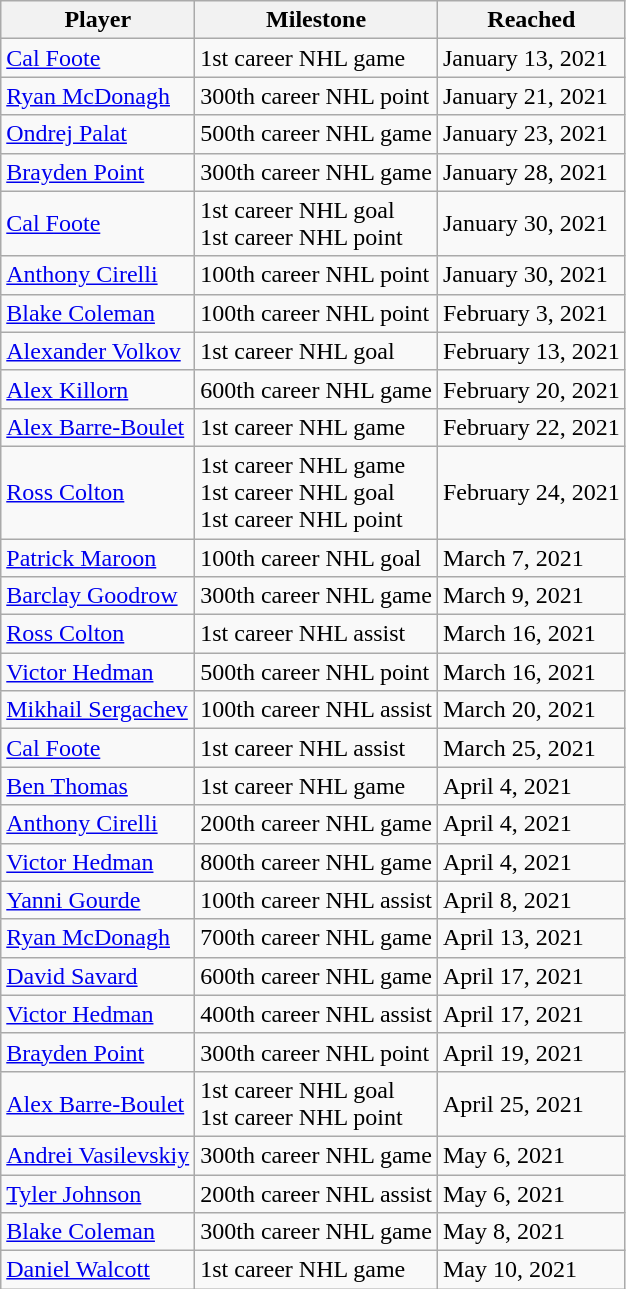<table class="wikitable sortable">
<tr align=center>
<th>Player</th>
<th>Milestone</th>
<th data-sort-type="date">Reached</th>
</tr>
<tr>
<td><a href='#'>Cal Foote</a></td>
<td>1st career NHL game</td>
<td>January 13, 2021</td>
</tr>
<tr>
<td><a href='#'>Ryan McDonagh</a></td>
<td>300th career NHL point</td>
<td>January 21, 2021</td>
</tr>
<tr>
<td><a href='#'>Ondrej Palat</a></td>
<td>500th career NHL game</td>
<td>January 23, 2021</td>
</tr>
<tr>
<td><a href='#'>Brayden Point</a></td>
<td>300th career NHL game</td>
<td>January 28, 2021</td>
</tr>
<tr>
<td><a href='#'>Cal Foote</a></td>
<td>1st career NHL goal<br>1st career NHL point</td>
<td>January 30, 2021</td>
</tr>
<tr>
<td><a href='#'>Anthony Cirelli</a></td>
<td>100th career NHL point</td>
<td>January 30, 2021</td>
</tr>
<tr>
<td><a href='#'>Blake Coleman</a></td>
<td>100th career NHL point</td>
<td>February 3, 2021</td>
</tr>
<tr>
<td><a href='#'>Alexander Volkov</a></td>
<td>1st career NHL goal</td>
<td>February 13, 2021</td>
</tr>
<tr>
<td><a href='#'>Alex Killorn</a></td>
<td>600th career NHL game</td>
<td>February 20, 2021</td>
</tr>
<tr>
<td><a href='#'>Alex Barre-Boulet</a></td>
<td>1st career NHL game</td>
<td>February 22, 2021</td>
</tr>
<tr>
<td><a href='#'>Ross Colton</a></td>
<td>1st career NHL game<br>1st career NHL goal<br>1st career NHL point</td>
<td>February 24, 2021</td>
</tr>
<tr>
<td><a href='#'>Patrick Maroon</a></td>
<td>100th career NHL goal</td>
<td>March 7, 2021</td>
</tr>
<tr>
<td><a href='#'>Barclay Goodrow</a></td>
<td>300th career NHL game</td>
<td>March 9, 2021</td>
</tr>
<tr>
<td><a href='#'>Ross Colton</a></td>
<td>1st career NHL assist</td>
<td>March 16, 2021</td>
</tr>
<tr>
<td><a href='#'>Victor Hedman</a></td>
<td>500th career NHL point</td>
<td>March 16, 2021</td>
</tr>
<tr>
<td><a href='#'>Mikhail Sergachev</a></td>
<td>100th career NHL assist</td>
<td>March 20, 2021</td>
</tr>
<tr>
<td><a href='#'>Cal Foote</a></td>
<td>1st career NHL assist</td>
<td>March 25, 2021</td>
</tr>
<tr>
<td><a href='#'>Ben Thomas</a></td>
<td>1st career NHL game</td>
<td>April 4, 2021</td>
</tr>
<tr>
<td><a href='#'>Anthony Cirelli</a></td>
<td>200th career NHL game</td>
<td>April 4, 2021</td>
</tr>
<tr>
<td><a href='#'>Victor Hedman</a></td>
<td>800th career NHL game</td>
<td>April 4, 2021</td>
</tr>
<tr>
<td><a href='#'>Yanni Gourde</a></td>
<td>100th career NHL assist</td>
<td>April 8, 2021</td>
</tr>
<tr>
<td><a href='#'>Ryan McDonagh</a></td>
<td>700th career NHL game</td>
<td>April 13, 2021</td>
</tr>
<tr>
<td><a href='#'>David Savard</a></td>
<td>600th career NHL game</td>
<td>April 17, 2021</td>
</tr>
<tr>
<td><a href='#'>Victor Hedman</a></td>
<td>400th career NHL assist</td>
<td>April 17, 2021</td>
</tr>
<tr>
<td><a href='#'>Brayden Point</a></td>
<td>300th career NHL point</td>
<td>April 19, 2021</td>
</tr>
<tr>
<td><a href='#'>Alex Barre-Boulet</a></td>
<td>1st career NHL goal<br>1st career NHL point</td>
<td>April 25, 2021</td>
</tr>
<tr>
<td><a href='#'>Andrei Vasilevskiy</a></td>
<td>300th career NHL game</td>
<td>May 6, 2021</td>
</tr>
<tr>
<td><a href='#'>Tyler Johnson</a></td>
<td>200th career NHL assist</td>
<td>May 6, 2021</td>
</tr>
<tr>
<td><a href='#'>Blake Coleman</a></td>
<td>300th career NHL game</td>
<td>May 8, 2021</td>
</tr>
<tr>
<td><a href='#'>Daniel Walcott</a></td>
<td>1st career NHL game</td>
<td>May 10, 2021</td>
</tr>
</table>
